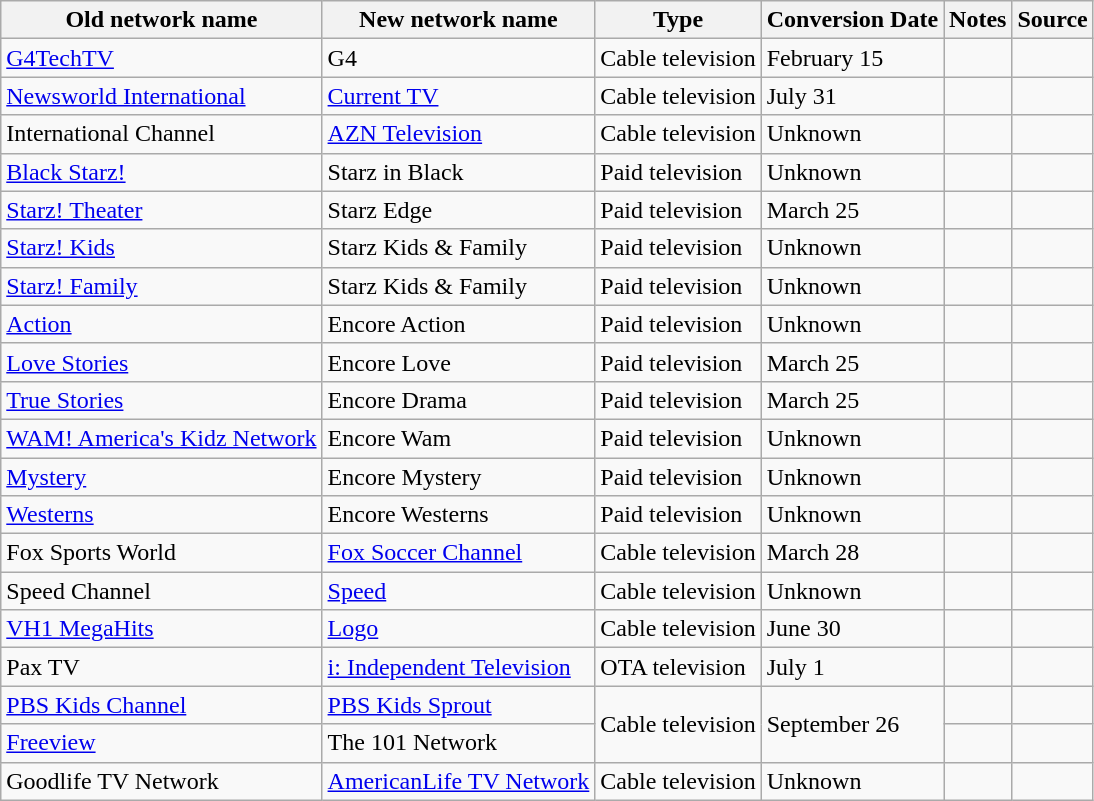<table class="wikitable">
<tr>
<th>Old network name</th>
<th>New network name</th>
<th>Type</th>
<th>Conversion Date</th>
<th>Notes</th>
<th>Source</th>
</tr>
<tr>
<td><a href='#'>G4TechTV</a></td>
<td>G4</td>
<td>Cable television</td>
<td>February 15</td>
<td></td>
<td></td>
</tr>
<tr>
<td><a href='#'>Newsworld International</a></td>
<td><a href='#'>Current TV</a></td>
<td>Cable television</td>
<td>July 31</td>
<td></td>
<td></td>
</tr>
<tr>
<td>International Channel</td>
<td><a href='#'>AZN Television</a></td>
<td>Cable television</td>
<td>Unknown</td>
<td></td>
<td></td>
</tr>
<tr>
<td><a href='#'>Black Starz!</a></td>
<td>Starz in Black</td>
<td>Paid television</td>
<td>Unknown</td>
<td></td>
<td></td>
</tr>
<tr>
<td><a href='#'>Starz! Theater</a></td>
<td>Starz Edge</td>
<td>Paid television</td>
<td>March 25</td>
<td></td>
<td></td>
</tr>
<tr>
<td><a href='#'>Starz! Kids</a></td>
<td>Starz Kids & Family</td>
<td>Paid television</td>
<td>Unknown</td>
<td></td>
<td></td>
</tr>
<tr>
<td><a href='#'>Starz! Family</a></td>
<td>Starz Kids & Family</td>
<td>Paid television</td>
<td>Unknown</td>
<td></td>
<td></td>
</tr>
<tr>
<td><a href='#'>Action</a></td>
<td>Encore Action</td>
<td>Paid television</td>
<td>Unknown</td>
<td></td>
<td></td>
</tr>
<tr>
<td><a href='#'>Love Stories</a></td>
<td>Encore Love</td>
<td>Paid television</td>
<td>March 25</td>
<td></td>
<td></td>
</tr>
<tr>
<td><a href='#'>True Stories</a></td>
<td>Encore Drama</td>
<td>Paid television</td>
<td>March 25</td>
<td></td>
<td></td>
</tr>
<tr>
<td><a href='#'>WAM! America's Kidz Network</a></td>
<td>Encore Wam</td>
<td>Paid television</td>
<td>Unknown</td>
<td></td>
<td></td>
</tr>
<tr>
<td><a href='#'>Mystery</a></td>
<td>Encore Mystery</td>
<td>Paid television</td>
<td>Unknown</td>
<td></td>
<td></td>
</tr>
<tr>
<td><a href='#'>Westerns</a></td>
<td>Encore Westerns</td>
<td>Paid television</td>
<td>Unknown</td>
<td></td>
<td></td>
</tr>
<tr>
<td>Fox Sports World</td>
<td><a href='#'>Fox Soccer Channel</a></td>
<td>Cable television</td>
<td>March 28</td>
<td></td>
<td></td>
</tr>
<tr>
<td>Speed Channel</td>
<td><a href='#'>Speed</a></td>
<td>Cable television</td>
<td>Unknown</td>
<td></td>
<td></td>
</tr>
<tr>
<td><a href='#'>VH1 MegaHits</a></td>
<td><a href='#'>Logo</a></td>
<td>Cable television</td>
<td>June 30</td>
<td></td>
<td></td>
</tr>
<tr>
<td>Pax TV</td>
<td><a href='#'>i: Independent Television</a></td>
<td>OTA television</td>
<td>July 1</td>
<td></td>
<td></td>
</tr>
<tr>
<td><a href='#'>PBS Kids Channel</a></td>
<td><a href='#'>PBS Kids Sprout</a></td>
<td rowspan="2">Cable television</td>
<td rowspan="2">September 26</td>
<td></td>
<td></td>
</tr>
<tr>
<td><a href='#'>Freeview</a></td>
<td>The 101 Network</td>
<td></td>
<td></td>
</tr>
<tr>
<td>Goodlife TV Network</td>
<td><a href='#'>AmericanLife TV Network</a></td>
<td>Cable television</td>
<td>Unknown</td>
<td></td>
<td></td>
</tr>
</table>
